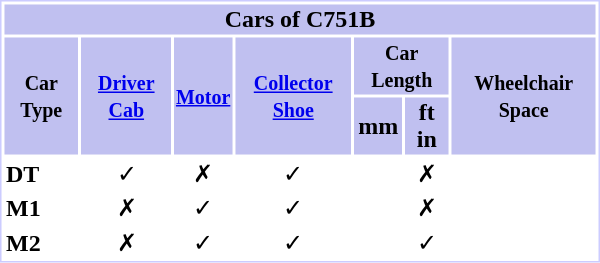<table width=400px style="border:1px solid #ccf; text-align:center">
<tr>
<th colspan="7" bgcolor="#c0c0f0">Cars of C751B</th>
</tr>
<tr>
<th bgcolor="#c0c0f0" rowspan=2><small>Car Type</small></th>
<th bgcolor="#c0c0f0" rowspan=2><small><a href='#'>Driver Cab</a></small></th>
<th bgcolor="#c0c0f0" rowspan=2><small><a href='#'>Motor</a></small></th>
<th bgcolor="#c0c0f0" rowspan=2><small><a href='#'>Collector Shoe</a></small></th>
<th bgcolor="#c0c0f0" colspan=2><small>Car Length</small></th>
<th bgcolor="#c0c0f0" rowspan=2><small>Wheelchair Space</small></th>
</tr>
<tr>
<th bgcolor="#c0c0f0">mm</th>
<th bgcolor="#c0c0f0">ft in</th>
</tr>
<tr>
<td style=text-align:left><strong>DT</strong></td>
<td><span>✓</span></td>
<td><span>✗</span></td>
<td><span>✓</span></td>
<td></td>
<td><span>✗</span></td>
</tr>
<tr>
<td style=text-align:left><strong>M1</strong></td>
<td><span>✗</span></td>
<td><span>✓</span></td>
<td><span>✓</span></td>
<td></td>
<td><span>✗</span></td>
</tr>
<tr>
<td style=text-align:left><strong>M2</strong></td>
<td><span>✗</span></td>
<td><span>✓</span></td>
<td><span>✓</span></td>
<td></td>
<td><span>✓</span></td>
</tr>
</table>
